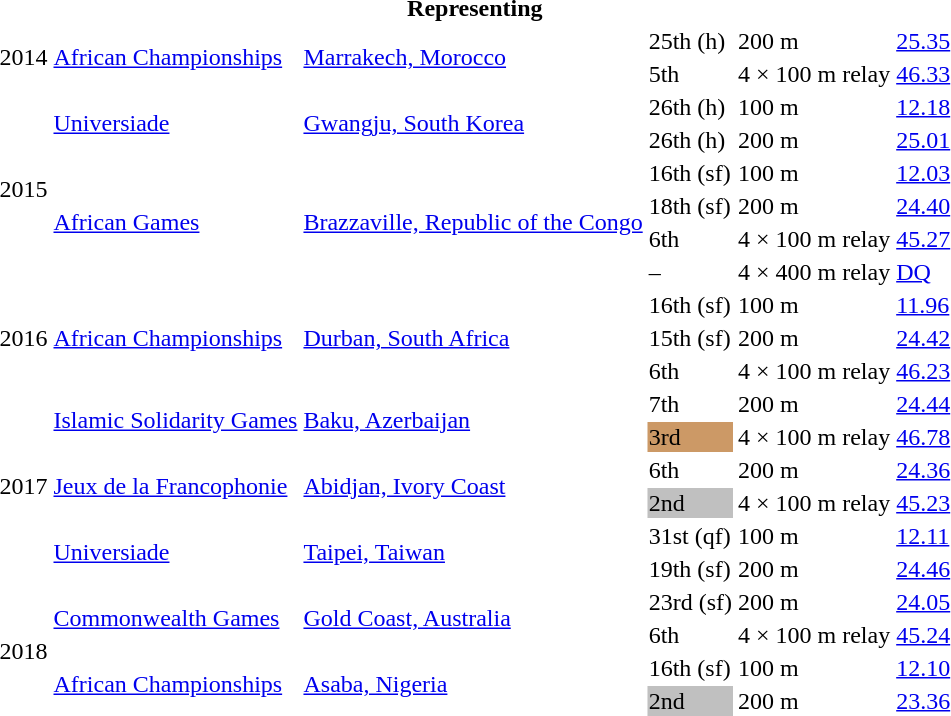<table>
<tr>
<th colspan="6">Representing </th>
</tr>
<tr>
<td rowspan=2>2014</td>
<td rowspan=2><a href='#'>African Championships</a></td>
<td rowspan=2><a href='#'>Marrakech, Morocco</a></td>
<td>25th (h)</td>
<td>200 m</td>
<td><a href='#'>25.35</a></td>
</tr>
<tr>
<td>5th</td>
<td>4 × 100 m relay</td>
<td><a href='#'>46.33</a></td>
</tr>
<tr>
<td rowspan=6>2015</td>
<td rowspan=2><a href='#'>Universiade</a></td>
<td rowspan=2><a href='#'>Gwangju, South Korea</a></td>
<td>26th (h)</td>
<td>100 m</td>
<td><a href='#'>12.18</a></td>
</tr>
<tr>
<td>26th (h)</td>
<td>200 m</td>
<td><a href='#'>25.01</a></td>
</tr>
<tr>
<td rowspan=4><a href='#'>African Games</a></td>
<td rowspan=4><a href='#'>Brazzaville, Republic of the Congo</a></td>
<td>16th (sf)</td>
<td>100 m</td>
<td><a href='#'>12.03</a></td>
</tr>
<tr>
<td>18th (sf)</td>
<td>200 m</td>
<td><a href='#'>24.40</a></td>
</tr>
<tr>
<td>6th</td>
<td>4 × 100 m relay</td>
<td><a href='#'>45.27</a></td>
</tr>
<tr>
<td>–</td>
<td>4 × 400 m relay</td>
<td><a href='#'>DQ</a></td>
</tr>
<tr>
<td rowspan=3>2016</td>
<td rowspan=3><a href='#'>African Championships</a></td>
<td rowspan=3><a href='#'>Durban, South Africa</a></td>
<td>16th (sf)</td>
<td>100 m</td>
<td><a href='#'>11.96</a></td>
</tr>
<tr>
<td>15th (sf)</td>
<td>200 m</td>
<td><a href='#'>24.42</a></td>
</tr>
<tr>
<td>6th</td>
<td>4 × 100 m relay</td>
<td><a href='#'>46.23</a></td>
</tr>
<tr>
<td rowspan=6>2017</td>
<td rowspan=2><a href='#'>Islamic Solidarity Games</a></td>
<td rowspan=2><a href='#'>Baku, Azerbaijan</a></td>
<td>7th</td>
<td>200 m</td>
<td><a href='#'>24.44</a></td>
</tr>
<tr>
<td bgcolor=cc9966>3rd</td>
<td>4 × 100 m relay</td>
<td><a href='#'>46.78</a></td>
</tr>
<tr>
<td rowspan=2><a href='#'>Jeux de la Francophonie</a></td>
<td rowspan=2><a href='#'>Abidjan, Ivory Coast</a></td>
<td>6th</td>
<td>200 m</td>
<td><a href='#'>24.36</a></td>
</tr>
<tr>
<td bgcolor=silver>2nd</td>
<td>4 × 100 m relay</td>
<td><a href='#'>45.23</a></td>
</tr>
<tr>
<td rowspan=2><a href='#'>Universiade</a></td>
<td rowspan=2><a href='#'>Taipei, Taiwan</a></td>
<td>31st (qf)</td>
<td>100 m</td>
<td><a href='#'>12.11</a></td>
</tr>
<tr>
<td>19th (sf)</td>
<td>200 m</td>
<td><a href='#'>24.46</a></td>
</tr>
<tr>
<td rowspan=4>2018</td>
<td rowspan=2><a href='#'>Commonwealth Games</a></td>
<td rowspan=2><a href='#'>Gold Coast, Australia</a></td>
<td>23rd (sf)</td>
<td>200 m</td>
<td><a href='#'>24.05</a></td>
</tr>
<tr>
<td>6th</td>
<td>4 × 100 m relay</td>
<td><a href='#'>45.24</a></td>
</tr>
<tr>
<td rowspan=2><a href='#'>African Championships</a></td>
<td rowspan=2><a href='#'>Asaba, Nigeria</a></td>
<td>16th (sf)</td>
<td>100 m</td>
<td><a href='#'>12.10</a></td>
</tr>
<tr>
<td bgcolor=silver>2nd</td>
<td>200 m</td>
<td><a href='#'>23.36</a></td>
</tr>
</table>
